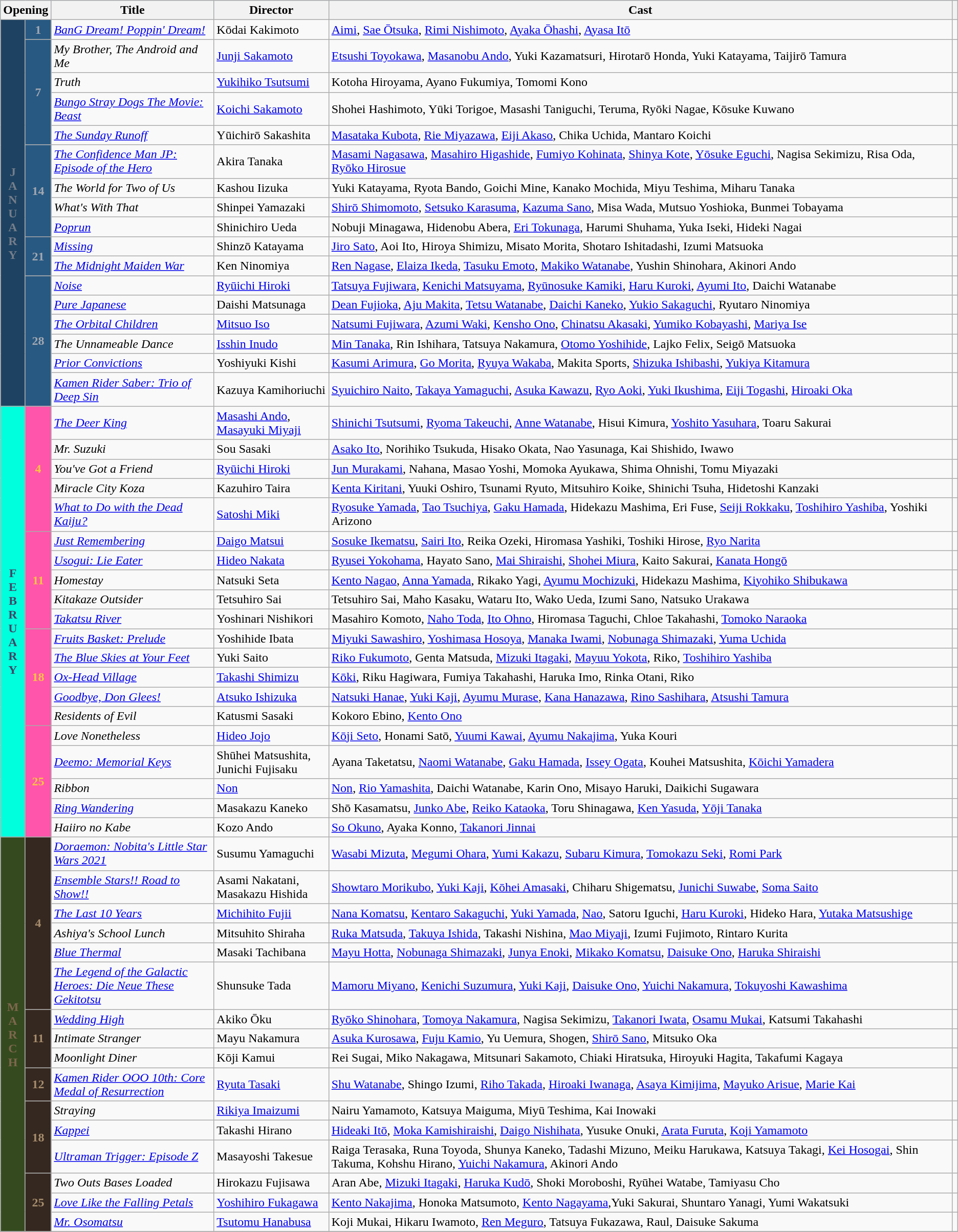<table class="wikitable sortable">
<tr style="background:#b0e0e6; text-align:center">
<th colspan="2">Opening</th>
<th style="width:17%">Title</th>
<th style="width:12%">Director</th>
<th>Cast</th>
<th></th>
</tr>
<tr>
<th rowspan="17" style="text-align:center; background:#1E4362; color:#757d8A;">J<br>A<br>N<br>U<br>A<br>R<br>Y</th>
<td rowspan="1" style="text-align:center; background:#285982; color:#A3A8B1;"><strong>1</strong></td>
<td><em><a href='#'>BanG Dream! Poppin' Dream!</a></em></td>
<td>Kōdai Kakimoto</td>
<td><a href='#'>Aimi</a>, <a href='#'>Sae Ōtsuka</a>, <a href='#'>Rimi Nishimoto</a>, <a href='#'>Ayaka Ōhashi</a>, <a href='#'>Ayasa Itō</a></td>
<td></td>
</tr>
<tr>
<td rowspan="4" style="text-align:center; background:#285982; color:#A3A8B1;"><strong>7</strong></td>
<td><em>My Brother, The Android and Me</em></td>
<td><a href='#'>Junji Sakamoto</a></td>
<td><a href='#'>Etsushi Toyokawa</a>, <a href='#'>Masanobu Ando</a>, Yuki Kazamatsuri, Hirotarō Honda, Yuki Katayama, Taijirō Tamura</td>
<td></td>
</tr>
<tr>
<td><em>Truth</em></td>
<td><a href='#'>Yukihiko Tsutsumi</a></td>
<td>Kotoha Hiroyama, Ayano Fukumiya, Tomomi Kono</td>
<td></td>
</tr>
<tr>
<td><em><a href='#'>Bungo Stray Dogs The Movie: Beast</a></em></td>
<td><a href='#'>Koichi Sakamoto</a></td>
<td>Shohei Hashimoto, Yūki Torigoe, Masashi Taniguchi, Teruma, Ryōki Nagae, Kōsuke Kuwano</td>
<td></td>
</tr>
<tr>
<td><em><a href='#'>The Sunday Runoff</a></em></td>
<td>Yūichirō Sakashita</td>
<td><a href='#'>Masataka Kubota</a>, <a href='#'>Rie Miyazawa</a>, <a href='#'>Eiji Akaso</a>, Chika Uchida, Mantaro Koichi</td>
<td></td>
</tr>
<tr>
<td rowspan="4" style="text-align:center; background:#285982; color:#A3A8B1;"><strong>14</strong></td>
<td><em><a href='#'>The Confidence Man JP: Episode of the Hero</a></em></td>
<td>Akira Tanaka</td>
<td><a href='#'>Masami Nagasawa</a>, <a href='#'>Masahiro Higashide</a>, <a href='#'>Fumiyo Kohinata</a>, <a href='#'>Shinya Kote</a>, <a href='#'>Yōsuke Eguchi</a>, Nagisa Sekimizu, Risa Oda, <a href='#'>Ryōko Hirosue</a></td>
<td></td>
</tr>
<tr>
<td><em>The World for Two of Us</em></td>
<td>Kashou Iizuka</td>
<td>Yuki Katayama, Ryota Bando, Goichi Mine, Kanako Mochida, Miyu Teshima, Miharu Tanaka</td>
<td></td>
</tr>
<tr>
<td><em>What's With That</em></td>
<td>Shinpei Yamazaki</td>
<td><a href='#'>Shirō Shimomoto</a>, <a href='#'>Setsuko Karasuma</a>, <a href='#'>Kazuma Sano</a>, Misa Wada, Mutsuo Yoshioka, Bunmei Tobayama</td>
<td></td>
</tr>
<tr>
<td><em><a href='#'>Poprun</a></em></td>
<td>Shinichiro Ueda</td>
<td>Nobuji Minagawa, Hidenobu Abera, <a href='#'>Eri Tokunaga</a>, Harumi Shuhama, Yuka Iseki, Hideki Nagai</td>
<td></td>
</tr>
<tr>
<td rowspan="2" style="text-align:center; background:#285982; color:#A3A8B1;"><strong>21</strong></td>
<td><em><a href='#'>Missing</a></em></td>
<td>Shinzō Katayama</td>
<td><a href='#'>Jiro Sato</a>, Aoi Ito, Hiroya Shimizu, Misato Morita, Shotaro Ishitadashi, Izumi Matsuoka</td>
<td></td>
</tr>
<tr>
<td><em><a href='#'>The Midnight Maiden War</a></em></td>
<td>Ken Ninomiya</td>
<td><a href='#'>Ren Nagase</a>, <a href='#'>Elaiza Ikeda</a>, <a href='#'>Tasuku Emoto</a>, <a href='#'>Makiko Watanabe</a>, Yushin Shinohara, Akinori Ando</td>
<td></td>
</tr>
<tr>
<td rowspan="6" style="text-align:center; background:#285982; color:#A3A8B1;"><strong>28</strong></td>
<td><em><a href='#'>Noise</a></em></td>
<td><a href='#'>Ryūichi Hiroki</a></td>
<td><a href='#'>Tatsuya Fujiwara</a>, <a href='#'>Kenichi Matsuyama</a>, <a href='#'>Ryūnosuke Kamiki</a>, <a href='#'>Haru Kuroki</a>, <a href='#'>Ayumi Ito</a>, Daichi Watanabe</td>
<td></td>
</tr>
<tr>
<td><em><a href='#'>Pure Japanese</a></em></td>
<td>Daishi Matsunaga</td>
<td><a href='#'>Dean Fujioka</a>, <a href='#'>Aju Makita</a>, <a href='#'>Tetsu Watanabe</a>, <a href='#'>Daichi Kaneko</a>, <a href='#'>Yukio Sakaguchi</a>, Ryutaro Ninomiya</td>
<td></td>
</tr>
<tr>
<td><em><a href='#'>The Orbital Children</a></em></td>
<td><a href='#'>Mitsuo Iso</a></td>
<td><a href='#'>Natsumi Fujiwara</a>, <a href='#'>Azumi Waki</a>, <a href='#'>Kensho Ono</a>, <a href='#'>Chinatsu Akasaki</a>, <a href='#'>Yumiko Kobayashi</a>, <a href='#'>Mariya Ise</a></td>
<td></td>
</tr>
<tr>
<td><em>The Unnameable Dance</em></td>
<td><a href='#'>Isshin Inudo</a></td>
<td><a href='#'>Min Tanaka</a>, Rin Ishihara, Tatsuya Nakamura, <a href='#'>Otomo Yoshihide</a>, Lajko Felix, Seigō Matsuoka</td>
<td></td>
</tr>
<tr>
<td><em><a href='#'>Prior Convictions</a></em></td>
<td>Yoshiyuki Kishi</td>
<td><a href='#'>Kasumi Arimura</a>, <a href='#'>Go Morita</a>, <a href='#'>Ryuya Wakaba</a>, Makita Sports, <a href='#'>Shizuka Ishibashi</a>, <a href='#'>Yukiya Kitamura</a></td>
<td></td>
</tr>
<tr>
<td><em><a href='#'>Kamen Rider Saber: Trio of Deep Sin</a></em></td>
<td>Kazuya Kamihoriuchi</td>
<td><a href='#'>Syuichiro Naito</a>, <a href='#'>Takaya Yamaguchi</a>, <a href='#'>Asuka Kawazu</a>, <a href='#'>Ryo Aoki</a>, <a href='#'>Yuki Ikushima</a>, <a href='#'>Eiji Togashi</a>, <a href='#'>Hiroaki Oka</a></td>
<td></td>
</tr>
<tr>
<th rowspan="20" style="text-align:center; background:#00FFDD; color:#444466;">F<br>E<br>B<br>R<br>U<br>A<br>R<br>Y</th>
<td rowspan="5" style="text-align:center; background:#FF55AA; color:#FFC640;"><strong>4</strong></td>
<td><em><a href='#'>The Deer King</a></em></td>
<td><a href='#'>Masashi Ando</a>, <a href='#'>Masayuki Miyaji</a></td>
<td><a href='#'>Shinichi Tsutsumi</a>, <a href='#'>Ryoma Takeuchi</a>, <a href='#'>Anne Watanabe</a>, Hisui Kimura, <a href='#'>Yoshito Yasuhara</a>, Toaru Sakurai</td>
<td></td>
</tr>
<tr>
<td><em>Mr. Suzuki</em></td>
<td>Sou Sasaki</td>
<td><a href='#'>Asako Ito</a>, Norihiko Tsukuda, Hisako Okata, Nao Yasunaga, Kai Shishido, Iwawo</td>
<td></td>
</tr>
<tr>
<td><em>You've Got a Friend</em></td>
<td><a href='#'>Ryūichi Hiroki</a></td>
<td><a href='#'>Jun Murakami</a>, Nahana, Masao Yoshi, Momoka Ayukawa, Shima Ohnishi, Tomu Miyazaki</td>
<td></td>
</tr>
<tr>
<td><em>Miracle City Koza</em></td>
<td>Kazuhiro Taira</td>
<td><a href='#'>Kenta Kiritani</a>, Yuuki Oshiro, Tsunami Ryuto, Mitsuhiro Koike, Shinichi Tsuha, Hidetoshi Kanzaki</td>
<td></td>
</tr>
<tr>
<td><em><a href='#'>What to Do with the Dead Kaiju?</a></em></td>
<td><a href='#'>Satoshi Miki</a></td>
<td><a href='#'>Ryosuke Yamada</a>, <a href='#'>Tao Tsuchiya</a>, <a href='#'>Gaku Hamada</a>, Hidekazu Mashima, Eri Fuse, <a href='#'>Seiji Rokkaku</a>, <a href='#'>Toshihiro Yashiba</a>, Yoshiki Arizono</td>
<td></td>
</tr>
<tr>
<td rowspan=5" style="text-align:center; background:#FF55AA; color:#FFC640;"><strong>11</strong></td>
<td><em><a href='#'>Just Remembering</a></em></td>
<td><a href='#'>Daigo Matsui</a></td>
<td><a href='#'>Sosuke Ikematsu</a>, <a href='#'>Sairi Ito</a>, Reika Ozeki, Hiromasa Yashiki, Toshiki Hirose, <a href='#'>Ryo Narita</a></td>
<td></td>
</tr>
<tr>
<td><em><a href='#'>Usogui: Lie Eater</a></em></td>
<td><a href='#'>Hideo Nakata</a></td>
<td><a href='#'>Ryusei Yokohama</a>, Hayato Sano, <a href='#'>Mai Shiraishi</a>, <a href='#'>Shohei Miura</a>, Kaito Sakurai, <a href='#'>Kanata Hongō</a></td>
<td></td>
</tr>
<tr>
<td><em>Homestay</em></td>
<td>Natsuki Seta</td>
<td><a href='#'>Kento Nagao</a>, <a href='#'>Anna Yamada</a>, Rikako Yagi, <a href='#'>Ayumu Mochizuki</a>, Hidekazu Mashima, <a href='#'>Kiyohiko Shibukawa</a></td>
<td></td>
</tr>
<tr>
<td><em>Kitakaze Outsider</em></td>
<td>Tetsuhiro Sai</td>
<td>Tetsuhiro Sai, Maho Kasaku, Wataru Ito, Wako Ueda, Izumi Sano, Natsuko Urakawa</td>
<td></td>
</tr>
<tr>
<td><em><a href='#'>Takatsu River</a></em></td>
<td>Yoshinari Nishikori</td>
<td>Masahiro Komoto, <a href='#'>Naho Toda</a>, <a href='#'>Ito Ohno</a>, Hiromasa Taguchi, Chloe Takahashi, <a href='#'>Tomoko Naraoka</a></td>
<td></td>
</tr>
<tr>
<td rowspan="5" style="text-align:center; background:#FF55AA; color:#FFC640;"><strong>18</strong></td>
<td><em><a href='#'>Fruits Basket: Prelude</a></em></td>
<td>Yoshihide Ibata</td>
<td><a href='#'>Miyuki Sawashiro</a>, <a href='#'>Yoshimasa Hosoya</a>, <a href='#'>Manaka Iwami</a>, <a href='#'>Nobunaga Shimazaki</a>, <a href='#'>Yuma Uchida</a></td>
<td></td>
</tr>
<tr>
<td><em><a href='#'>The Blue Skies at Your Feet</a></em></td>
<td>Yuki Saito</td>
<td><a href='#'>Riko Fukumoto</a>, Genta Matsuda, <a href='#'>Mizuki Itagaki</a>, <a href='#'>Mayuu Yokota</a>, Riko, <a href='#'>Toshihiro Yashiba</a></td>
<td></td>
</tr>
<tr>
<td><em><a href='#'>Ox-Head Village</a></em></td>
<td><a href='#'>Takashi Shimizu</a></td>
<td><a href='#'>Kōki</a>, Riku Hagiwara, Fumiya Takahashi,  Haruka Imo, Rinka Otani, Riko</td>
<td></td>
</tr>
<tr>
<td><em><a href='#'>Goodbye, Don Glees!</a></em></td>
<td><a href='#'>Atsuko Ishizuka</a></td>
<td><a href='#'>Natsuki Hanae</a>, <a href='#'>Yuki Kaji</a>, <a href='#'>Ayumu Murase</a>, <a href='#'>Kana Hanazawa</a>, <a href='#'>Rino Sashihara</a>, <a href='#'>Atsushi Tamura</a></td>
<td></td>
</tr>
<tr>
<td><em>Residents of Evil</em></td>
<td>Katusmi Sasaki</td>
<td>Kokoro Ebino, <a href='#'>Kento Ono</a></td>
<td></td>
</tr>
<tr>
<td rowspan="5" style="text-align:center; background:#FF55AA; color:#FFC640;"><strong>25</strong></td>
<td><em>Love Nonetheless</em></td>
<td><a href='#'>Hideo Jojo</a></td>
<td><a href='#'>Kōji Seto</a>, Honami Satō, <a href='#'>Yuumi Kawai</a>, <a href='#'>Ayumu Nakajima</a>, Yuka Kouri</td>
<td></td>
</tr>
<tr>
<td><em><a href='#'>Deemo: Memorial Keys</a></em></td>
<td>Shūhei Matsushita, Junichi Fujisaku</td>
<td>Ayana Taketatsu, <a href='#'>Naomi Watanabe</a>, <a href='#'>Gaku Hamada</a>, <a href='#'>Issey Ogata</a>, Kouhei Matsushita, <a href='#'>Kōichi Yamadera</a></td>
<td></td>
</tr>
<tr>
<td><em>Ribbon</em></td>
<td><a href='#'>Non</a></td>
<td><a href='#'>Non</a>, <a href='#'>Rio Yamashita</a>, Daichi Watanabe, Karin Ono, Misayo Haruki, Daikichi Sugawara</td>
<td></td>
</tr>
<tr>
<td><em><a href='#'>Ring Wandering</a></em></td>
<td>Masakazu Kaneko</td>
<td>Shō Kasamatsu, <a href='#'>Junko Abe</a>, <a href='#'>Reiko Kataoka</a>, Toru Shinagawa, <a href='#'>Ken Yasuda</a>, <a href='#'>Yōji Tanaka</a></td>
<td></td>
</tr>
<tr>
<td><em>Haiiro no Kabe</em></td>
<td>Kozo Ando</td>
<td><a href='#'>So Okuno</a>, Ayaka Konno, <a href='#'>Takanori Jinnai</a></td>
<td></td>
</tr>
<tr>
<th rowspan="16" style="text-align:center; background:#354B1F; color:#7D674D;">M<br>A<br>R<br>C<br>H</th>
<td rowspan="6" style="text-align:center; background:#352820; color:#A78D6D;"><strong>4</strong></td>
<td><em><a href='#'>Doraemon: Nobita's Little Star Wars 2021</a></em></td>
<td>Susumu Yamaguchi</td>
<td><a href='#'>Wasabi Mizuta</a>, <a href='#'>Megumi Ohara</a>, <a href='#'>Yumi Kakazu</a>, <a href='#'>Subaru Kimura</a>, <a href='#'>Tomokazu Seki</a>, <a href='#'>Romi Park</a></td>
<td></td>
</tr>
<tr>
<td><em><a href='#'>Ensemble Stars!! Road to Show!!</a></em></td>
<td>Asami Nakatani, Masakazu Hishida</td>
<td><a href='#'>Showtaro Morikubo</a>, <a href='#'>Yuki Kaji</a>, <a href='#'>Kōhei Amasaki</a>, Chiharu Shigematsu, <a href='#'>Junichi Suwabe</a>, <a href='#'>Soma Saito</a></td>
<td></td>
</tr>
<tr>
<td><em><a href='#'>The Last 10 Years</a></em></td>
<td><a href='#'>Michihito Fujii</a></td>
<td><a href='#'>Nana Komatsu</a>, <a href='#'>Kentaro Sakaguchi</a>, <a href='#'>Yuki Yamada</a>, <a href='#'>Nao</a>, Satoru Iguchi, <a href='#'>Haru Kuroki</a>, Hideko Hara, <a href='#'>Yutaka Matsushige</a></td>
<td></td>
</tr>
<tr>
<td><em>Ashiya's School Lunch</em></td>
<td>Mitsuhito Shiraha</td>
<td><a href='#'>Ruka Matsuda</a>, <a href='#'>Takuya Ishida</a>, Takashi Nishina, <a href='#'>Mao Miyaji</a>, Izumi Fujimoto, Rintaro Kurita</td>
<td></td>
</tr>
<tr>
<td><em><a href='#'>Blue Thermal</a></em></td>
<td>Masaki Tachibana</td>
<td><a href='#'>Mayu Hotta</a>, <a href='#'>Nobunaga Shimazaki</a>, <a href='#'>Junya Enoki</a>, <a href='#'>Mikako Komatsu</a>, <a href='#'>Daisuke Ono</a>, <a href='#'>Haruka Shiraishi</a></td>
<td></td>
</tr>
<tr>
<td><em><a href='#'>The Legend of the Galactic Heroes: Die Neue These Gekitotsu</a></em></td>
<td>Shunsuke Tada</td>
<td><a href='#'>Mamoru Miyano</a>, <a href='#'>Kenichi Suzumura</a>, <a href='#'>Yuki Kaji</a>, <a href='#'>Daisuke Ono</a>, <a href='#'>Yuichi Nakamura</a>, <a href='#'>Tokuyoshi Kawashima</a></td>
<td></td>
</tr>
<tr>
<td rowspan="3" style="text-align:center; background:#352820; color:#A78D6D;"><strong>11</strong></td>
<td><em><a href='#'>Wedding High</a></em></td>
<td>Akiko Ōku</td>
<td><a href='#'>Ryōko Shinohara</a>, <a href='#'>Tomoya Nakamura</a>, Nagisa Sekimizu, <a href='#'>Takanori Iwata</a>, <a href='#'>Osamu Mukai</a>, Katsumi Takahashi</td>
<td></td>
</tr>
<tr>
<td><em>Intimate Stranger</em></td>
<td>Mayu Nakamura</td>
<td><a href='#'>Asuka Kurosawa</a>, <a href='#'>Fuju Kamio</a>, Yu Uemura, Shogen, <a href='#'>Shirō Sano</a>, Mitsuko Oka</td>
<td></td>
</tr>
<tr>
<td><em>Moonlight Diner</em></td>
<td>Kōji Kamui</td>
<td>Rei Sugai, Miko Nakagawa, Mitsunari Sakamoto, Chiaki Hiratsuka, Hiroyuki Hagita, Takafumi Kagaya</td>
<td></td>
</tr>
<tr>
<td rowspan="1" style="text-align:center; background:#352820; color:#A78D6D;"><strong>12</strong></td>
<td><em><a href='#'>Kamen Rider OOO 10th: Core Medal of Resurrection</a></em></td>
<td><a href='#'>Ryuta Tasaki</a></td>
<td><a href='#'>Shu Watanabe</a>, Shingo Izumi, <a href='#'>Riho Takada</a>, <a href='#'>Hiroaki Iwanaga</a>, <a href='#'>Asaya Kimijima</a>, <a href='#'>Mayuko Arisue</a>, <a href='#'>Marie Kai</a></td>
<td></td>
</tr>
<tr>
<td rowspan="3" style="text-align:center; background:#352820; color:#A78D6D;"><strong>18</strong></td>
<td><em>Straying</em></td>
<td><a href='#'>Rikiya Imaizumi</a></td>
<td>Nairu Yamamoto, Katsuya Maiguma, Miyū Teshima, Kai Inowaki</td>
<td></td>
</tr>
<tr>
<td><em><a href='#'>Kappei</a></em></td>
<td>Takashi Hirano</td>
<td><a href='#'>Hideaki Itō</a>, <a href='#'>Moka Kamishiraishi</a>, <a href='#'>Daigo Nishihata</a>, Yusuke Onuki, <a href='#'>Arata Furuta</a>, <a href='#'>Koji Yamamoto</a></td>
<td></td>
</tr>
<tr>
<td><em><a href='#'>Ultraman Trigger: Episode Z</a></em></td>
<td>Masayoshi Takesue</td>
<td>Raiga Terasaka, Runa Toyoda, Shunya Kaneko, Tadashi Mizuno, Meiku Harukawa, Katsuya Takagi, <a href='#'>Kei Hosogai</a>, Shin Takuma, Kohshu Hirano, <a href='#'>Yuichi Nakamura</a>, Akinori Ando</td>
<td></td>
</tr>
<tr>
<td rowspan="3" style="text-align:center; background:#352820; color:#A78D6D;"><strong>25</strong></td>
<td><em>Two Outs Bases Loaded</em></td>
<td>Hirokazu Fujisawa</td>
<td>Aran Abe, <a href='#'>Mizuki Itagaki</a>, <a href='#'>Haruka Kudō</a>, Shoki Moroboshi, Ryūhei Watabe, Tamiyasu Cho</td>
<td></td>
</tr>
<tr>
<td><em><a href='#'>Love Like the Falling Petals</a></em></td>
<td><a href='#'>Yoshihiro Fukagawa</a></td>
<td><a href='#'>Kento Nakajima</a>, Honoka Matsumoto, <a href='#'>Kento Nagayama</a>,Yuki Sakurai, Shuntaro Yanagi, Yumi Wakatsuki</td>
<td></td>
</tr>
<tr>
<td><em><a href='#'>Mr. Osomatsu</a></em></td>
<td><a href='#'>Tsutomu Hanabusa</a></td>
<td>Koji Mukai, Hikaru Iwamoto, <a href='#'>Ren Meguro</a>, Tatsuya Fukazawa, Raul, Daisuke Sakuma</td>
<td></td>
</tr>
<tr>
</tr>
</table>
